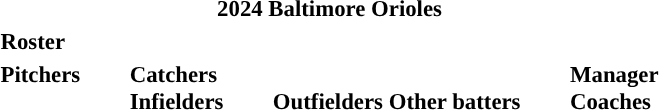<table class="toccolours" style="font-size: 95%;">
<tr>
<th colspan="10">2024 Baltimore Orioles</th>
</tr>
<tr>
<td colspan="10"><strong>Roster</strong></td>
</tr>
<tr>
<td valign="top"><strong>Pitchers</strong><br>































</td>
<td style="width:25px;"></td>
<td valign="top"><strong>Catchers</strong><br>

<strong>Infielders</strong>












</td>
<td style="width:25px;"></td>
<td valign="top"><br><strong>Outfielders</strong>










<strong>Other batters</strong>

</td>
<td style="width:25px;"></td>
<td valign="top"><strong>Manager</strong><br>
<strong>Coaches</strong>
 
 
 
 
 
 
 
 
 
 
 
 </td>
</tr>
</table>
